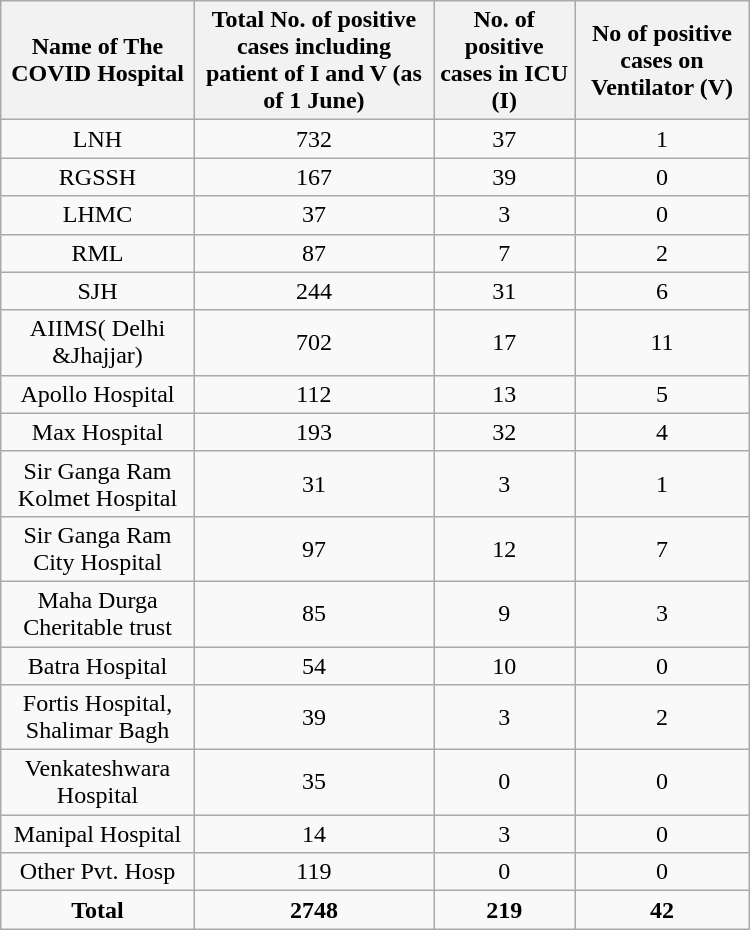<table class="wikitable" style="text-align: center; width: 500px; height: 200px;">
<tr>
<th>Name of The COVID Hospital</th>
<th>Total No. of positive cases including patient of <strong>I</strong> and <strong>V</strong> (as of 1 June)</th>
<th>No. of positive cases in ICU (<strong>I</strong>)</th>
<th>No of positive cases on Ventilator (<strong>V</strong>)</th>
</tr>
<tr>
<td>LNH</td>
<td>732</td>
<td>37</td>
<td>1</td>
</tr>
<tr>
<td>RGSSH</td>
<td>167</td>
<td>39</td>
<td>0</td>
</tr>
<tr>
<td>LHMC</td>
<td>37</td>
<td>3</td>
<td>0</td>
</tr>
<tr>
<td>RML</td>
<td>87</td>
<td>7</td>
<td>2</td>
</tr>
<tr>
<td>SJH</td>
<td>244</td>
<td>31</td>
<td>6</td>
</tr>
<tr>
<td>AIIMS( Delhi &Jhajjar)</td>
<td>702</td>
<td>17</td>
<td>11</td>
</tr>
<tr>
<td>Apollo Hospital</td>
<td>112</td>
<td>13</td>
<td>5</td>
</tr>
<tr>
<td>Max Hospital</td>
<td>193</td>
<td>32</td>
<td>4</td>
</tr>
<tr>
<td>Sir Ganga Ram Kolmet Hospital</td>
<td>31</td>
<td>3</td>
<td>1</td>
</tr>
<tr>
<td>Sir Ganga Ram City Hospital</td>
<td>97</td>
<td>12</td>
<td>7</td>
</tr>
<tr>
<td>Maha Durga Cheritable trust</td>
<td>85</td>
<td>9</td>
<td>3</td>
</tr>
<tr>
<td>Batra Hospital</td>
<td>54</td>
<td>10</td>
<td>0</td>
</tr>
<tr>
<td>Fortis Hospital, Shalimar Bagh</td>
<td>39</td>
<td>3</td>
<td>2</td>
</tr>
<tr>
<td>Venkateshwara Hospital</td>
<td>35</td>
<td>0</td>
<td>0</td>
</tr>
<tr>
<td>Manipal Hospital</td>
<td>14</td>
<td>3</td>
<td>0</td>
</tr>
<tr>
<td>Other Pvt. Hosp</td>
<td>119</td>
<td>0</td>
<td>0</td>
</tr>
<tr>
<td><strong>Total</strong></td>
<td><strong>2748</strong></td>
<td><strong>219</strong></td>
<td><strong>42</strong></td>
</tr>
</table>
